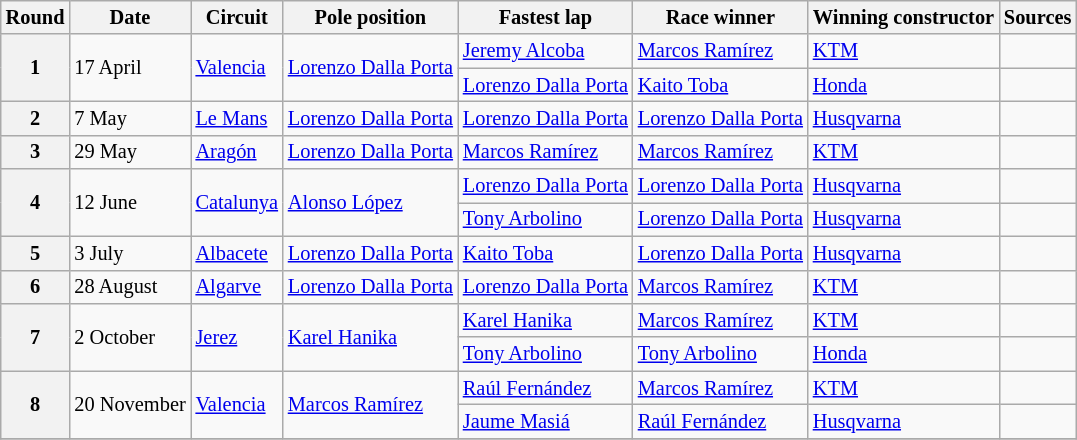<table class="wikitable" style="font-size: 85%">
<tr>
<th>Round</th>
<th>Date</th>
<th>Circuit</th>
<th>Pole position</th>
<th>Fastest lap</th>
<th>Race winner</th>
<th>Winning constructor</th>
<th>Sources</th>
</tr>
<tr>
<th rowspan=2>1</th>
<td rowspan=2>17 April</td>
<td rowspan=2> <a href='#'>Valencia</a></td>
<td rowspan=2> <a href='#'>Lorenzo Dalla Porta</a></td>
<td> <a href='#'>Jeremy Alcoba</a></td>
<td> <a href='#'>Marcos Ramírez</a></td>
<td> <a href='#'>KTM</a></td>
<td align=center></td>
</tr>
<tr>
<td> <a href='#'>Lorenzo Dalla Porta</a></td>
<td> <a href='#'>Kaito Toba</a></td>
<td> <a href='#'>Honda</a></td>
<td align=center></td>
</tr>
<tr>
<th>2</th>
<td>7 May</td>
<td> <a href='#'>Le Mans</a></td>
<td> <a href='#'>Lorenzo Dalla Porta</a></td>
<td> <a href='#'>Lorenzo Dalla Porta</a></td>
<td> <a href='#'>Lorenzo Dalla Porta</a></td>
<td> <a href='#'>Husqvarna</a></td>
<td align=center></td>
</tr>
<tr>
<th>3</th>
<td>29 May</td>
<td> <a href='#'>Aragón</a></td>
<td> <a href='#'>Lorenzo Dalla Porta</a></td>
<td> <a href='#'>Marcos Ramírez</a></td>
<td> <a href='#'>Marcos Ramírez</a></td>
<td> <a href='#'>KTM</a></td>
<td align=center></td>
</tr>
<tr>
<th rowspan=2>4</th>
<td rowspan=2>12 June</td>
<td rowspan=2> <a href='#'>Catalunya</a></td>
<td rowspan=2> <a href='#'>Alonso López</a></td>
<td> <a href='#'>Lorenzo Dalla Porta</a></td>
<td> <a href='#'>Lorenzo Dalla Porta</a></td>
<td> <a href='#'>Husqvarna</a></td>
<td align=center></td>
</tr>
<tr>
<td> <a href='#'>Tony Arbolino</a></td>
<td> <a href='#'>Lorenzo Dalla Porta</a></td>
<td> <a href='#'>Husqvarna</a></td>
<td align=center></td>
</tr>
<tr>
<th>5</th>
<td>3 July</td>
<td> <a href='#'>Albacete</a></td>
<td> <a href='#'>Lorenzo Dalla Porta</a></td>
<td> <a href='#'>Kaito Toba</a></td>
<td> <a href='#'>Lorenzo Dalla Porta</a></td>
<td> <a href='#'>Husqvarna</a></td>
<td align=center></td>
</tr>
<tr>
<th>6</th>
<td>28 August</td>
<td> <a href='#'>Algarve</a></td>
<td> <a href='#'>Lorenzo Dalla Porta</a></td>
<td> <a href='#'>Lorenzo Dalla Porta</a></td>
<td> <a href='#'>Marcos Ramírez</a></td>
<td> <a href='#'>KTM</a></td>
<td align=center></td>
</tr>
<tr>
<th rowspan=2>7</th>
<td rowspan=2>2 October</td>
<td rowspan=2> <a href='#'>Jerez</a></td>
<td rowspan=2> <a href='#'>Karel Hanika</a></td>
<td> <a href='#'>Karel Hanika</a></td>
<td> <a href='#'>Marcos Ramírez</a></td>
<td> <a href='#'>KTM</a></td>
<td align=center></td>
</tr>
<tr>
<td> <a href='#'>Tony Arbolino</a></td>
<td> <a href='#'>Tony Arbolino</a></td>
<td> <a href='#'>Honda</a></td>
<td align=center></td>
</tr>
<tr>
<th rowspan=2>8</th>
<td rowspan=2>20 November</td>
<td rowspan=2> <a href='#'>Valencia</a></td>
<td rowspan=2> <a href='#'>Marcos Ramírez</a></td>
<td> <a href='#'>Raúl Fernández</a></td>
<td> <a href='#'>Marcos Ramírez</a></td>
<td> <a href='#'>KTM</a></td>
<td align=center></td>
</tr>
<tr>
<td> <a href='#'>Jaume Masiá</a></td>
<td> <a href='#'>Raúl Fernández</a></td>
<td> <a href='#'>Husqvarna</a></td>
<td align=center></td>
</tr>
<tr>
</tr>
</table>
